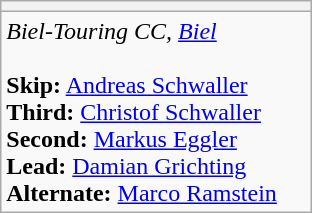<table class="wikitable">
<tr>
<th bgcolor="#efefef" width="200"></th>
</tr>
<tr>
<td><em>Biel-Touring CC, <a href='#'>Biel</a></em><br><br><strong>Skip:</strong> <a href='#'>Andreas Schwaller</a> <br>
<strong>Third:</strong> <a href='#'>Christof Schwaller</a> <br>
<strong>Second:</strong> <a href='#'>Markus Eggler</a> <br>
<strong>Lead:</strong> <a href='#'>Damian Grichting</a> <br>
<strong>Alternate:</strong> <a href='#'>Marco Ramstein</a></td>
</tr>
</table>
